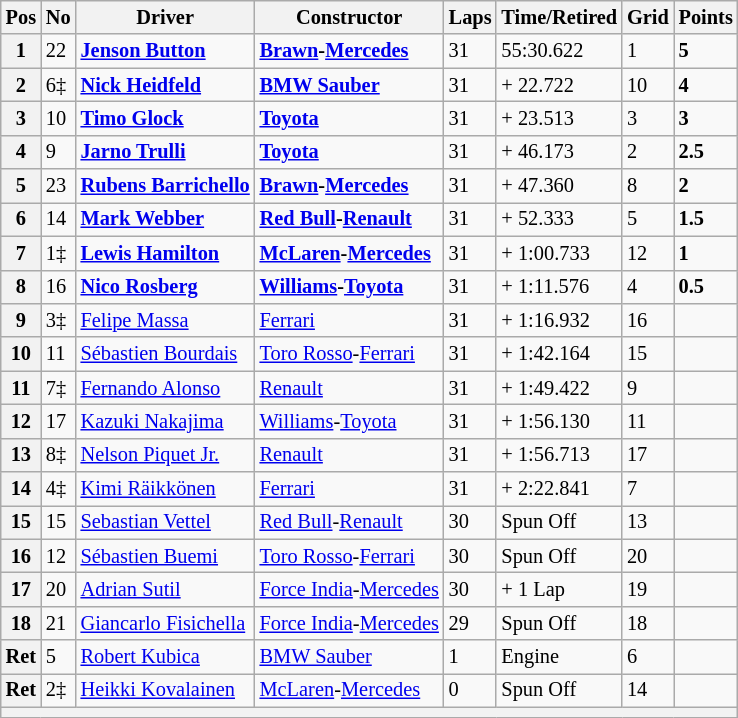<table class="wikitable" style="font-size:85%">
<tr>
<th>Pos</th>
<th>No</th>
<th>Driver</th>
<th>Constructor</th>
<th>Laps</th>
<th>Time/Retired</th>
<th>Grid</th>
<th>Points</th>
</tr>
<tr>
<th>1</th>
<td>22</td>
<td> <strong><a href='#'>Jenson Button</a></strong></td>
<td><strong><a href='#'>Brawn</a>-<a href='#'>Mercedes</a></strong></td>
<td>31</td>
<td>55:30.622</td>
<td>1</td>
<td><strong>5</strong></td>
</tr>
<tr>
<th>2</th>
<td>6‡</td>
<td> <strong><a href='#'>Nick Heidfeld</a></strong></td>
<td><strong><a href='#'>BMW Sauber</a></strong></td>
<td>31</td>
<td>+ 22.722</td>
<td>10</td>
<td><strong>4</strong></td>
</tr>
<tr>
<th>3</th>
<td>10</td>
<td> <strong><a href='#'>Timo Glock</a></strong></td>
<td><strong><a href='#'>Toyota</a></strong></td>
<td>31</td>
<td>+ 23.513</td>
<td>3</td>
<td><strong>3</strong></td>
</tr>
<tr>
<th>4</th>
<td>9</td>
<td> <strong><a href='#'>Jarno Trulli</a></strong></td>
<td><strong><a href='#'>Toyota</a></strong></td>
<td>31</td>
<td>+ 46.173</td>
<td>2</td>
<td><strong>2.5</strong></td>
</tr>
<tr>
<th>5</th>
<td>23</td>
<td> <strong><a href='#'>Rubens Barrichello</a></strong></td>
<td><strong><a href='#'>Brawn</a>-<a href='#'>Mercedes</a></strong></td>
<td>31</td>
<td>+ 47.360</td>
<td>8</td>
<td><strong>2</strong></td>
</tr>
<tr>
<th>6</th>
<td>14</td>
<td> <strong><a href='#'>Mark Webber</a></strong></td>
<td><strong><a href='#'>Red Bull</a>-<a href='#'>Renault</a></strong></td>
<td>31</td>
<td>+ 52.333</td>
<td>5</td>
<td><strong>1.5</strong></td>
</tr>
<tr>
<th>7</th>
<td>1‡</td>
<td> <strong><a href='#'>Lewis Hamilton</a></strong></td>
<td><strong><a href='#'>McLaren</a>-<a href='#'>Mercedes</a></strong></td>
<td>31</td>
<td>+ 1:00.733</td>
<td>12</td>
<td><strong>1</strong></td>
</tr>
<tr>
<th>8</th>
<td>16</td>
<td> <strong><a href='#'>Nico Rosberg</a></strong></td>
<td><strong><a href='#'>Williams</a>-<a href='#'>Toyota</a></strong></td>
<td>31</td>
<td>+ 1:11.576</td>
<td>4</td>
<td><strong>0.5</strong></td>
</tr>
<tr>
<th>9</th>
<td>3‡</td>
<td> <a href='#'>Felipe Massa</a></td>
<td><a href='#'>Ferrari</a></td>
<td>31</td>
<td>+ 1:16.932</td>
<td>16</td>
<td></td>
</tr>
<tr>
<th>10</th>
<td>11</td>
<td> <a href='#'>Sébastien Bourdais</a></td>
<td><a href='#'>Toro Rosso</a>-<a href='#'>Ferrari</a></td>
<td>31</td>
<td>+ 1:42.164</td>
<td>15</td>
<td></td>
</tr>
<tr>
<th>11</th>
<td>7‡</td>
<td> <a href='#'>Fernando Alonso</a></td>
<td><a href='#'>Renault</a></td>
<td>31</td>
<td>+ 1:49.422</td>
<td>9</td>
<td></td>
</tr>
<tr>
<th>12</th>
<td>17</td>
<td> <a href='#'>Kazuki Nakajima</a></td>
<td><a href='#'>Williams</a>-<a href='#'>Toyota</a></td>
<td>31</td>
<td>+ 1:56.130</td>
<td>11</td>
<td></td>
</tr>
<tr>
<th>13</th>
<td>8‡</td>
<td> <a href='#'>Nelson Piquet Jr.</a></td>
<td><a href='#'>Renault</a></td>
<td>31</td>
<td>+ 1:56.713</td>
<td>17</td>
<td></td>
</tr>
<tr>
<th>14</th>
<td>4‡</td>
<td> <a href='#'>Kimi Räikkönen</a></td>
<td><a href='#'>Ferrari</a></td>
<td>31</td>
<td>+ 2:22.841</td>
<td>7</td>
<td></td>
</tr>
<tr>
<th>15</th>
<td>15</td>
<td> <a href='#'>Sebastian Vettel</a></td>
<td><a href='#'>Red Bull</a>-<a href='#'>Renault</a></td>
<td>30</td>
<td>Spun Off</td>
<td>13</td>
<td></td>
</tr>
<tr>
<th>16</th>
<td>12</td>
<td> <a href='#'>Sébastien Buemi</a></td>
<td><a href='#'>Toro Rosso</a>-<a href='#'>Ferrari</a></td>
<td>30</td>
<td>Spun Off</td>
<td>20</td>
<td></td>
</tr>
<tr>
<th>17</th>
<td>20</td>
<td> <a href='#'>Adrian Sutil</a></td>
<td><a href='#'>Force India</a>-<a href='#'>Mercedes</a></td>
<td>30</td>
<td>+ 1 Lap</td>
<td>19</td>
<td></td>
</tr>
<tr>
<th>18</th>
<td>21</td>
<td> <a href='#'>Giancarlo Fisichella</a></td>
<td><a href='#'>Force India</a>-<a href='#'>Mercedes</a></td>
<td>29</td>
<td>Spun Off</td>
<td>18</td>
<td></td>
</tr>
<tr>
<th>Ret</th>
<td>5</td>
<td> <a href='#'>Robert Kubica</a></td>
<td><a href='#'>BMW Sauber</a></td>
<td>1</td>
<td>Engine</td>
<td>6</td>
<td></td>
</tr>
<tr>
<th>Ret</th>
<td>2‡</td>
<td> <a href='#'>Heikki Kovalainen</a></td>
<td><a href='#'>McLaren</a>-<a href='#'>Mercedes</a></td>
<td>0</td>
<td>Spun Off</td>
<td>14</td>
<td></td>
</tr>
<tr>
<th colspan="8"></th>
</tr>
</table>
